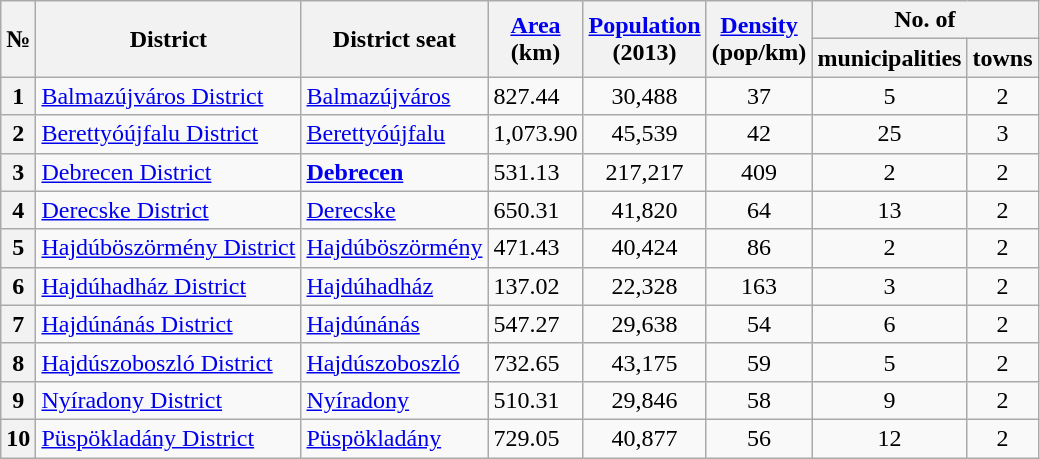<table class="wikitable sortable">
<tr>
<th rowspan=2>№</th>
<th rowspan=2>District</th>
<th rowspan=2>District seat</th>
<th rowspan=2><a href='#'>Area</a><br>(km)</th>
<th rowspan=2><a href='#'>Population</a><br>(2013)</th>
<th rowspan=2><a href='#'>Density</a><br>(pop/km)</th>
<th colspan=2>No. of</th>
</tr>
<tr>
<th>municipalities</th>
<th>towns</th>
</tr>
<tr>
<th>1</th>
<td><a href='#'>Balmazújváros District</a></td>
<td><a href='#'>Balmazújváros</a></td>
<td>827.44</td>
<td align="center">30,488</td>
<td align="center">37</td>
<td align="center">5</td>
<td align="center">2</td>
</tr>
<tr>
<th>2</th>
<td><a href='#'>Berettyóújfalu District</a></td>
<td><a href='#'>Berettyóújfalu</a></td>
<td>1,073.90</td>
<td align="center">45,539</td>
<td align="center">42</td>
<td align="center">25</td>
<td align="center">3</td>
</tr>
<tr>
<th>3</th>
<td><a href='#'>Debrecen District</a></td>
<td><strong><a href='#'>Debrecen</a></strong></td>
<td>531.13</td>
<td align="center">217,217</td>
<td align="center">409</td>
<td align="center">2</td>
<td align="center">2</td>
</tr>
<tr>
<th>4</th>
<td><a href='#'>Derecske District</a></td>
<td><a href='#'>Derecske</a></td>
<td>650.31</td>
<td align="center">41,820</td>
<td align="center">64</td>
<td align="center">13</td>
<td align="center">2</td>
</tr>
<tr>
<th>5</th>
<td><a href='#'>Hajdúböszörmény District</a></td>
<td><a href='#'>Hajdúböszörmény</a></td>
<td>471.43</td>
<td align="center">40,424</td>
<td align="center">86</td>
<td align="center">2</td>
<td align="center">2</td>
</tr>
<tr>
<th>6</th>
<td><a href='#'>Hajdúhadház District</a></td>
<td><a href='#'>Hajdúhadház</a></td>
<td>137.02</td>
<td align="center">22,328</td>
<td align="center">163</td>
<td align="center">3</td>
<td align="center">2</td>
</tr>
<tr>
<th>7</th>
<td><a href='#'>Hajdúnánás District</a></td>
<td><a href='#'>Hajdúnánás</a></td>
<td>547.27</td>
<td align="center">29,638</td>
<td align="center">54</td>
<td align="center">6</td>
<td align="center">2</td>
</tr>
<tr>
<th>8</th>
<td><a href='#'>Hajdúszoboszló District</a></td>
<td><a href='#'>Hajdúszoboszló</a></td>
<td>732.65</td>
<td align="center">43,175</td>
<td align="center">59</td>
<td align="center">5</td>
<td align="center">2</td>
</tr>
<tr>
<th>9</th>
<td><a href='#'>Nyíradony District</a></td>
<td><a href='#'>Nyíradony</a></td>
<td>510.31</td>
<td align="center">29,846</td>
<td align="center">58</td>
<td align="center">9</td>
<td align="center">2</td>
</tr>
<tr>
<th>10</th>
<td><a href='#'>Püspökladány District</a></td>
<td><a href='#'>Püspökladány</a></td>
<td>729.05</td>
<td align="center">40,877</td>
<td align="center">56</td>
<td align="center">12</td>
<td align="center">2</td>
</tr>
</table>
